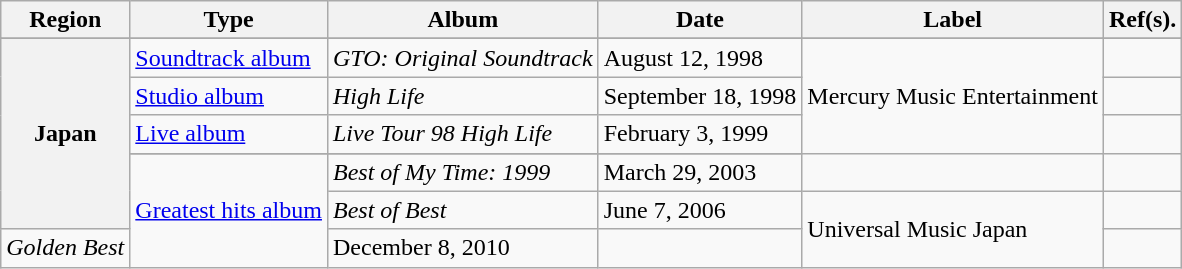<table class="wikitable sortable plainrowheaders">
<tr>
<th scope="col">Region</th>
<th scope="col">Type</th>
<th scope="col">Album</th>
<th scope="col">Date</th>
<th scope="col">Label</th>
<th scope="col">Ref(s).</th>
</tr>
<tr>
</tr>
<tr>
<th scope="row" rowspan="6">Japan</th>
<td><a href='#'>Soundtrack album</a></td>
<td><em>GTO: Original Soundtrack</em></td>
<td>August 12, 1998</td>
<td rowspan="4">Mercury Music Entertainment</td>
<td style="text-align:center;"></td>
</tr>
<tr>
<td><a href='#'>Studio album</a></td>
<td><em>High Life</em></td>
<td>September 18, 1998</td>
<td style="text-align:center;"></td>
</tr>
<tr>
<td><a href='#'>Live album</a></td>
<td><em>Live Tour 98 High Life</em></td>
<td>February 3, 1999</td>
<td style="text-align:center;"></td>
</tr>
<tr>
</tr>
<tr>
<td rowspan="3"><a href='#'>Greatest hits album</a></td>
<td><em>Best of My Time: 1999</em></td>
<td>March 29, 2003</td>
<td style="text-align:center;"></td>
</tr>
<tr>
<td><em>Best of Best</em></td>
<td>June 7, 2006</td>
<td rowspan="2">Universal Music Japan</td>
<td style="text-align:center;"></td>
</tr>
<tr>
<td><em>Golden Best</em></td>
<td>December 8, 2010</td>
<td style="text-align:center;"></td>
</tr>
</table>
